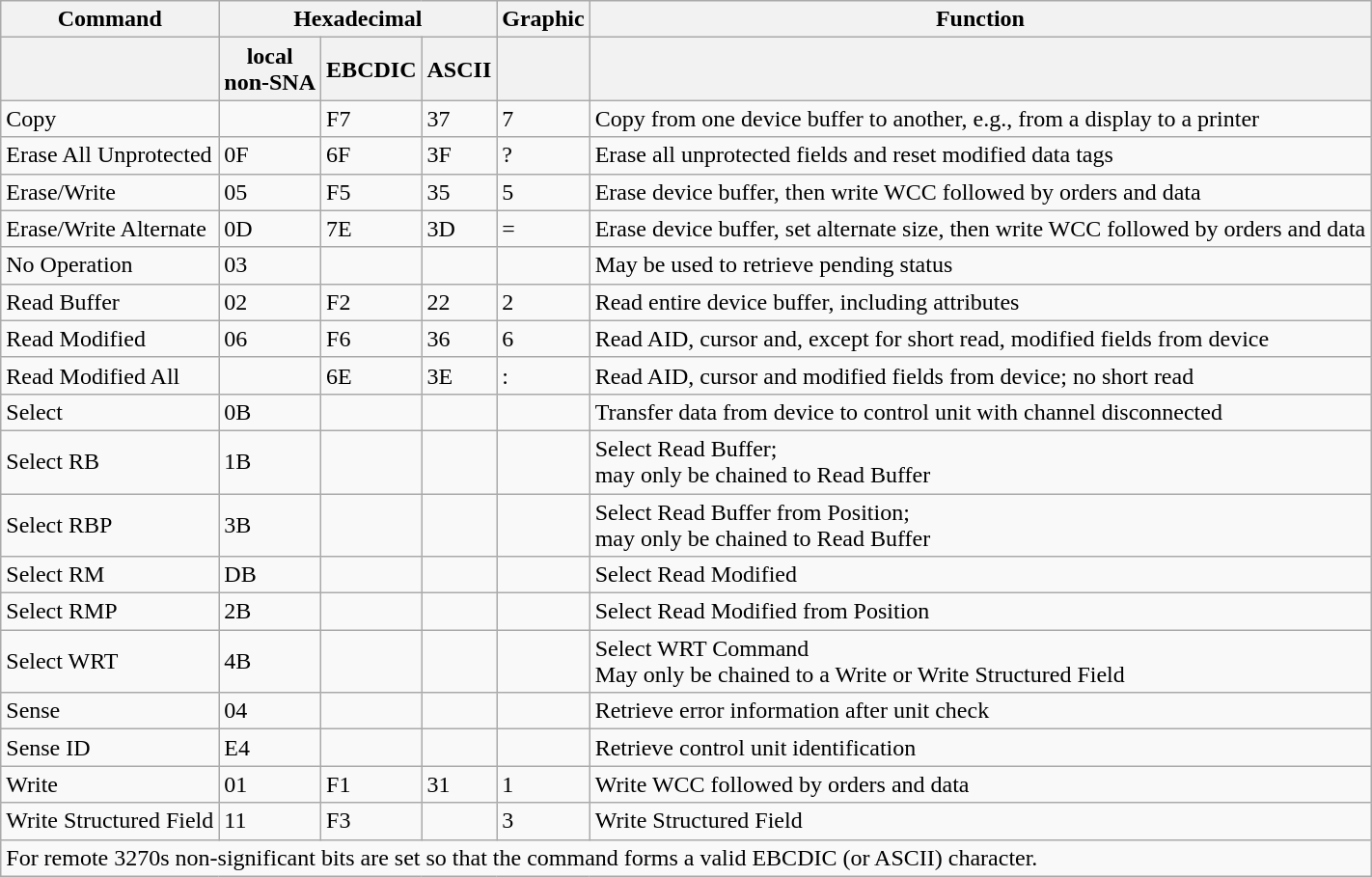<table class="wikitable">
<tr>
<th scope="col">Command</th>
<th scope="col" colspan=3>Hexadecimal</th>
<th scope="col">Graphic</th>
<th scope="col">Function</th>
</tr>
<tr>
<th scope="col"></th>
<th scope="col">local<br>non-SNA</th>
<th scope="col">EBCDIC</th>
<th scope="col">ASCII</th>
<th scope="col"></th>
<th scope="col"></th>
</tr>
<tr>
<td>Copy</td>
<td></td>
<td>F7</td>
<td>37</td>
<td>7</td>
<td>Copy from one device buffer to another, e.g., from a display to a printer</td>
</tr>
<tr>
<td>Erase All Unprotected</td>
<td>0F</td>
<td>6F</td>
<td>3F</td>
<td>?</td>
<td>Erase all unprotected fields and reset modified data tags</td>
</tr>
<tr>
<td>Erase/Write</td>
<td>05</td>
<td>F5</td>
<td>35</td>
<td>5</td>
<td>Erase device buffer, then write WCC followed by orders and data</td>
</tr>
<tr>
<td>Erase/Write Alternate</td>
<td>0D</td>
<td>7E</td>
<td>3D</td>
<td>=</td>
<td>Erase device buffer, set alternate size, then write WCC followed by orders and data</td>
</tr>
<tr>
<td>No Operation</td>
<td>03</td>
<td></td>
<td></td>
<td></td>
<td>May be used to retrieve pending status</td>
</tr>
<tr>
<td>Read Buffer</td>
<td>02</td>
<td>F2</td>
<td>22</td>
<td>2</td>
<td>Read entire device buffer, including attributes</td>
</tr>
<tr>
<td>Read Modified</td>
<td>06</td>
<td>F6</td>
<td>36</td>
<td>6</td>
<td>Read AID, cursor and, except for short read, modified fields from device</td>
</tr>
<tr>
<td>Read Modified All</td>
<td></td>
<td>6E</td>
<td>3E</td>
<td>:</td>
<td>Read AID, cursor and modified fields from device; no short read</td>
</tr>
<tr>
<td>Select</td>
<td>0B</td>
<td></td>
<td></td>
<td></td>
<td>Transfer data from device to control unit with channel disconnected</td>
</tr>
<tr>
<td>Select RB</td>
<td>1B</td>
<td></td>
<td></td>
<td></td>
<td>Select Read Buffer;<br>may only be chained to Read Buffer</td>
</tr>
<tr>
<td>Select RBP</td>
<td>3B</td>
<td></td>
<td></td>
<td></td>
<td>Select Read Buffer from Position;<br>may only be chained to Read Buffer</td>
</tr>
<tr>
<td>Select RM</td>
<td>DB</td>
<td></td>
<td></td>
<td></td>
<td>Select Read Modified</td>
</tr>
<tr>
<td>Select RMP</td>
<td>2B</td>
<td></td>
<td></td>
<td></td>
<td>Select Read Modified from Position</td>
</tr>
<tr>
<td>Select WRT</td>
<td>4B</td>
<td></td>
<td></td>
<td></td>
<td>Select WRT Command<br>May only be chained to a Write or Write Structured Field</td>
</tr>
<tr>
<td>Sense</td>
<td>04</td>
<td></td>
<td></td>
<td></td>
<td>Retrieve error information after unit check</td>
</tr>
<tr>
<td>Sense ID</td>
<td>E4</td>
<td></td>
<td></td>
<td></td>
<td>Retrieve control unit identification</td>
</tr>
<tr>
<td>Write</td>
<td>01</td>
<td>F1</td>
<td>31</td>
<td>1</td>
<td>Write WCC followed by orders and data</td>
</tr>
<tr>
<td>Write Structured Field</td>
<td>11</td>
<td>F3</td>
<td></td>
<td>3</td>
<td>Write Structured Field</td>
</tr>
<tr>
<td colspan=6>For remote 3270s non-significant bits are set so that the command forms a valid EBCDIC (or ASCII) character.</td>
</tr>
</table>
